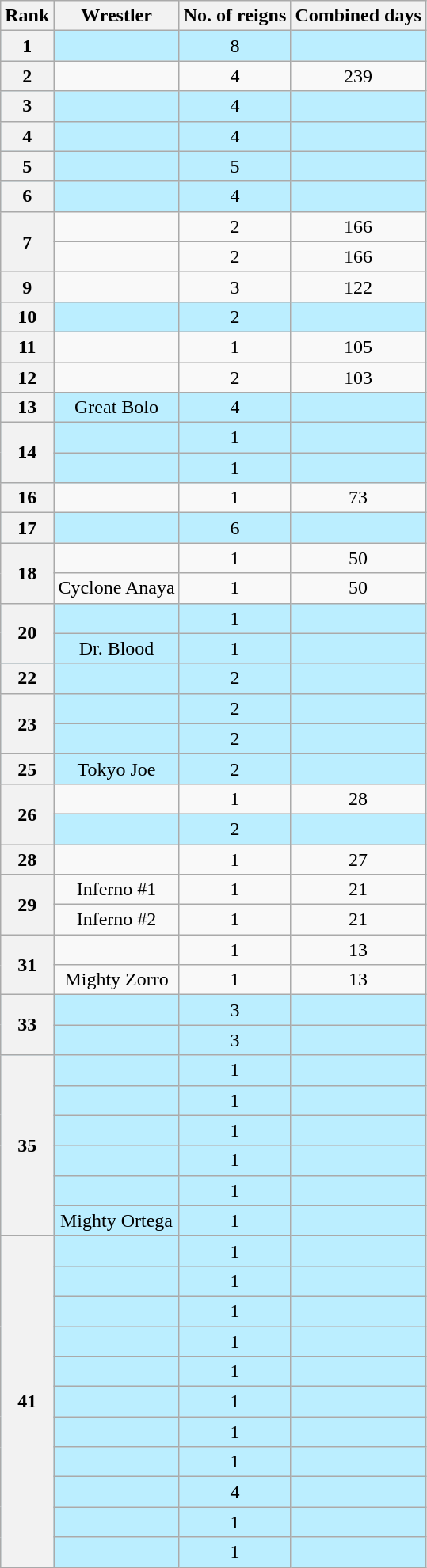<table class="wikitable sortable" style="text-align: center">
<tr>
<th data-sort-type="number" scope="col">Rank</th>
<th scope="col">Wrestler</th>
<th data-sort-type="number" scope="col">No. of reigns</th>
<th data-sort-type="number" scope="col">Combined days</th>
</tr>
<tr style="background-color:#bbeeff">
<th scope=row>1</th>
<td></td>
<td>8</td>
<td></td>
</tr>
<tr>
<th scope=row>2</th>
<td></td>
<td>4</td>
<td>239</td>
</tr>
<tr style="background-color:#bbeeff">
<th scope=row>3</th>
<td></td>
<td>4</td>
<td></td>
</tr>
<tr style="background-color:#bbeeff">
<th scope=row>4</th>
<td></td>
<td>4</td>
<td></td>
</tr>
<tr style="background-color:#bbeeff">
<th scope=row>5</th>
<td></td>
<td>5</td>
<td></td>
</tr>
<tr style="background-color:#bbeeff">
<th scope=row>6</th>
<td></td>
<td>4</td>
<td></td>
</tr>
<tr>
<th scope=row rowspan=2>7</th>
<td></td>
<td>2</td>
<td>166</td>
</tr>
<tr>
<td></td>
<td>2</td>
<td>166</td>
</tr>
<tr>
<th scope=row>9</th>
<td></td>
<td>3</td>
<td>122</td>
</tr>
<tr style="background-color:#bbeeff">
<th scope=row>10</th>
<td></td>
<td>2</td>
<td></td>
</tr>
<tr>
<th scope=row>11</th>
<td></td>
<td>1</td>
<td>105</td>
</tr>
<tr>
<th scope=row>12</th>
<td></td>
<td>2</td>
<td>103</td>
</tr>
<tr style="background-color:#bbeeff">
<th scope=row>13</th>
<td>Great Bolo</td>
<td>4</td>
<td></td>
</tr>
<tr style="background-color:#bbeeff">
<th scope=row rowspan=2>14</th>
<td></td>
<td>1</td>
<td></td>
</tr>
<tr style="background-color:#bbeeff">
<td></td>
<td>1</td>
<td></td>
</tr>
<tr>
<th scope=row>16</th>
<td></td>
<td>1</td>
<td>73</td>
</tr>
<tr style="background-color:#bbeeff">
<th scope=row>17</th>
<td></td>
<td>6</td>
<td></td>
</tr>
<tr>
<th scope=row rowspan=2>18</th>
<td></td>
<td>1</td>
<td>50</td>
</tr>
<tr>
<td>Cyclone Anaya</td>
<td>1</td>
<td>50</td>
</tr>
<tr style="background-color:#bbeeff">
<th scope=row rowspan=2>20</th>
<td></td>
<td>1</td>
<td></td>
</tr>
<tr style="background-color:#bbeeff">
<td>Dr. Blood</td>
<td>1</td>
<td></td>
</tr>
<tr style="background-color:#bbeeff">
<th scope=row>22</th>
<td></td>
<td>2</td>
<td></td>
</tr>
<tr style="background-color:#bbeeff">
<th scope=row rowspan=2>23</th>
<td></td>
<td>2</td>
<td></td>
</tr>
<tr style="background-color:#bbeeff">
<td></td>
<td>2</td>
<td></td>
</tr>
<tr style="background-color:#bbeeff">
<th scope=row>25</th>
<td>Tokyo Joe</td>
<td>2</td>
<td></td>
</tr>
<tr>
<th scope=row rowspan=2>26</th>
<td></td>
<td>1</td>
<td>28</td>
</tr>
<tr style="background-color:#bbeeff">
<td></td>
<td>2</td>
<td></td>
</tr>
<tr>
<th scope=row>28</th>
<td></td>
<td>1</td>
<td>27</td>
</tr>
<tr>
<th scope=row rowspan=2>29</th>
<td>Inferno #1</td>
<td>1</td>
<td>21</td>
</tr>
<tr>
<td>Inferno #2</td>
<td>1</td>
<td>21</td>
</tr>
<tr>
<th scope=row rowspan=2>31</th>
<td></td>
<td>1</td>
<td>13</td>
</tr>
<tr>
<td>Mighty Zorro</td>
<td>1</td>
<td>13</td>
</tr>
<tr style="background-color:#bbeeff">
<th scope=row rowspan=2>33</th>
<td></td>
<td>3</td>
<td></td>
</tr>
<tr style="background-color:#bbeeff">
<td></td>
<td>3</td>
<td></td>
</tr>
<tr style="background-color:#bbeeff">
<th scope=row rowspan=6>35</th>
<td></td>
<td>1</td>
<td></td>
</tr>
<tr style="background-color:#bbeeff">
<td></td>
<td>1</td>
<td></td>
</tr>
<tr style="background-color:#bbeeff">
<td></td>
<td>1</td>
<td></td>
</tr>
<tr style="background-color:#bbeeff">
<td></td>
<td>1</td>
<td></td>
</tr>
<tr style="background-color:#bbeeff">
<td></td>
<td>1</td>
<td></td>
</tr>
<tr style="background-color:#bbeeff">
<td>Mighty Ortega</td>
<td>1</td>
<td></td>
</tr>
<tr style="background-color:#bbeeff">
<th scope=row rowspan=11>41</th>
<td></td>
<td>1</td>
<td></td>
</tr>
<tr style="background-color:#bbeeff">
<td></td>
<td>1</td>
<td></td>
</tr>
<tr style="background-color:#bbeeff">
<td></td>
<td>1</td>
<td></td>
</tr>
<tr style="background-color:#bbeeff">
<td></td>
<td>1</td>
<td></td>
</tr>
<tr style="background-color:#bbeeff">
<td></td>
<td>1</td>
<td></td>
</tr>
<tr style="background-color:#bbeeff">
<td></td>
<td>1</td>
<td></td>
</tr>
<tr style="background-color:#bbeeff">
<td></td>
<td>1</td>
<td></td>
</tr>
<tr style="background-color:#bbeeff">
<td></td>
<td>1</td>
<td></td>
</tr>
<tr style="background-color:#bbeeff">
<td></td>
<td>4</td>
<td></td>
</tr>
<tr style="background-color:#bbeeff">
<td></td>
<td>1</td>
<td></td>
</tr>
<tr style="background-color:#bbeeff">
<td></td>
<td>1</td>
<td></td>
</tr>
</table>
